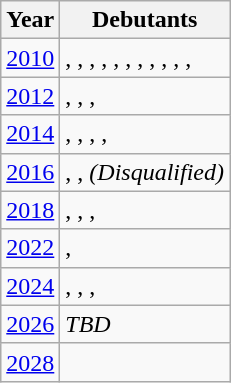<table class=wikitable>
<tr>
<th>Year</th>
<th>Debutants</th>
</tr>
<tr>
<td><a href='#'>2010</a></td>
<td>, , , , , , , , , , , </td>
</tr>
<tr>
<td><a href='#'>2012</a></td>
<td>, , , </td>
</tr>
<tr>
<td><a href='#'>2014</a></td>
<td>, , , , </td>
</tr>
<tr>
<td><a href='#'>2016</a></td>
<td>, , <em> (Disqualified)</em></td>
</tr>
<tr>
<td><a href='#'>2018</a></td>
<td>, , , </td>
</tr>
<tr>
<td><a href='#'>2022</a></td>
<td>, </td>
</tr>
<tr>
<td><a href='#'>2024</a></td>
<td>, , , </td>
</tr>
<tr>
<td><a href='#'>2026</a></td>
<td><em>TBD</em></td>
</tr>
<tr>
<td><a href='#'>2028</a></td>
<td></td>
</tr>
</table>
